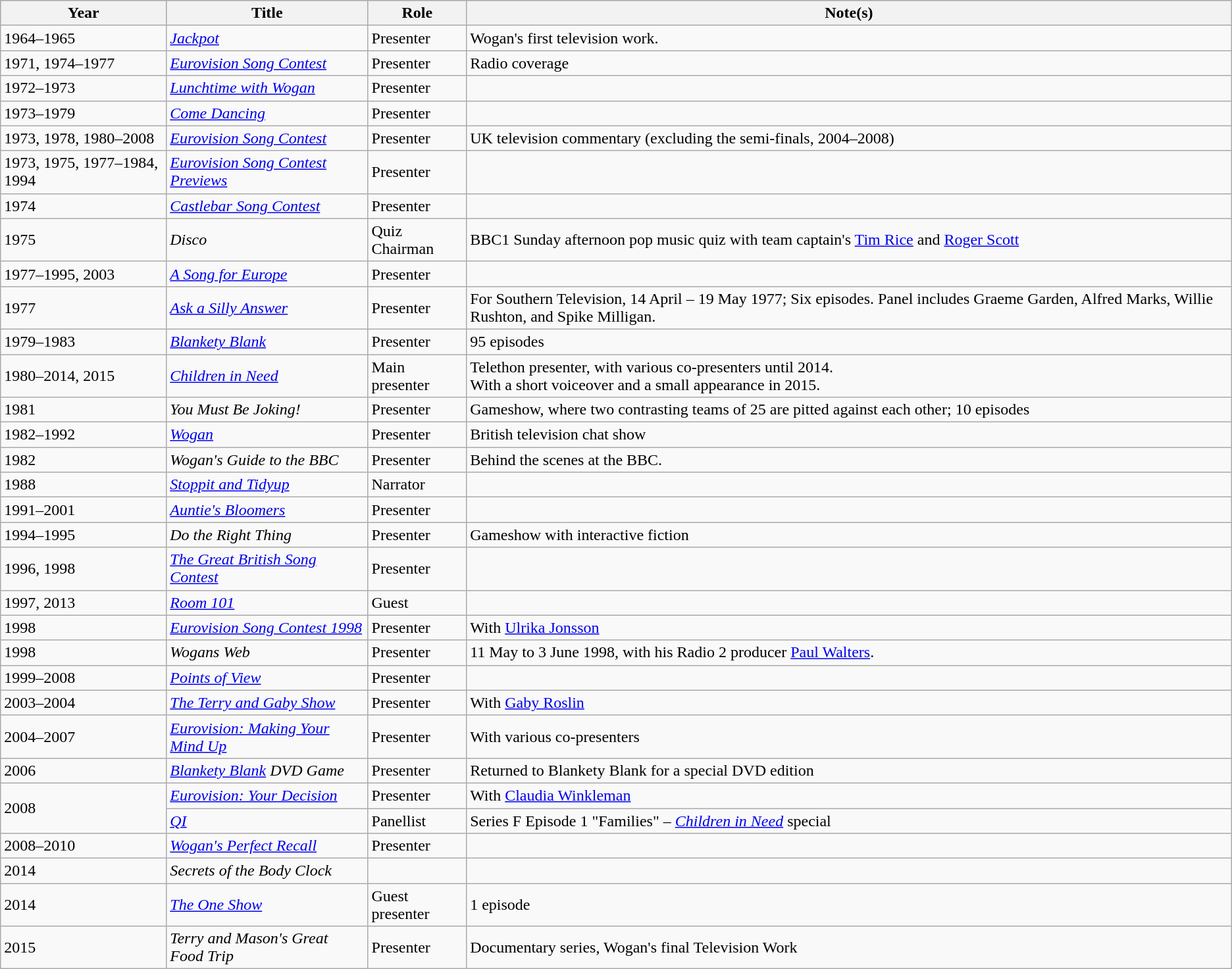<table class="wikitable">
<tr style="background:#b0c4de; text-align:center;">
<th>Year</th>
<th>Title</th>
<th>Role</th>
<th>Note(s)</th>
</tr>
<tr>
<td>1964–1965</td>
<td><em><a href='#'>Jackpot</a></em></td>
<td>Presenter</td>
<td>Wogan's first television work.</td>
</tr>
<tr>
<td>1971, 1974–1977</td>
<td><em><a href='#'>Eurovision Song Contest</a></em></td>
<td>Presenter</td>
<td>Radio coverage</td>
</tr>
<tr>
<td>1972–1973</td>
<td><em><a href='#'>Lunchtime with Wogan</a></em></td>
<td>Presenter</td>
<td></td>
</tr>
<tr>
<td>1973–1979</td>
<td><em><a href='#'>Come Dancing</a></em></td>
<td>Presenter</td>
<td></td>
</tr>
<tr>
<td>1973, 1978, 1980–2008</td>
<td><em><a href='#'>Eurovision Song Contest</a></em></td>
<td>Presenter</td>
<td>UK television commentary (excluding the semi-finals, 2004–2008)</td>
</tr>
<tr>
<td>1973, 1975, 1977–1984, 1994</td>
<td><em><a href='#'>Eurovision Song Contest Previews</a></em></td>
<td>Presenter</td>
<td></td>
</tr>
<tr>
<td>1974</td>
<td><em><a href='#'>Castlebar Song Contest</a></em></td>
<td>Presenter</td>
<td></td>
</tr>
<tr>
<td>1975</td>
<td><em>Disco</em></td>
<td>Quiz Chairman</td>
<td>BBC1 Sunday afternoon pop music quiz with team captain's <a href='#'>Tim Rice</a> and <a href='#'>Roger Scott</a></td>
</tr>
<tr>
<td>1977–1995, 2003</td>
<td><em><a href='#'>A Song for Europe</a></em></td>
<td>Presenter</td>
<td></td>
</tr>
<tr>
<td>1977</td>
<td><em><a href='#'>Ask a Silly Answer</a></em></td>
<td>Presenter</td>
<td>For Southern Television, 14 April – 19 May 1977; Six episodes. Panel includes Graeme Garden, Alfred Marks, Willie Rushton, and Spike Milligan.</td>
</tr>
<tr>
<td>1979–1983</td>
<td><em><a href='#'>Blankety Blank</a></em></td>
<td>Presenter</td>
<td>95 episodes</td>
</tr>
<tr>
<td>1980–2014, 2015</td>
<td><em><a href='#'>Children in Need</a></em></td>
<td>Main presenter</td>
<td>Telethon presenter, with various co-presenters until 2014. <br>With a short voiceover and a small appearance in 2015.</td>
</tr>
<tr>
<td>1981</td>
<td><em>You Must Be Joking!</em></td>
<td>Presenter</td>
<td>Gameshow, where two contrasting teams of 25 are pitted against each other; 10 episodes</td>
</tr>
<tr>
<td>1982–1992</td>
<td><em><a href='#'>Wogan</a></em></td>
<td>Presenter</td>
<td>British television chat show</td>
</tr>
<tr>
<td>1982</td>
<td><em>Wogan's Guide to the BBC</em></td>
<td>Presenter</td>
<td>Behind the scenes at the BBC.</td>
</tr>
<tr>
<td>1988</td>
<td><em><a href='#'>Stoppit and Tidyup</a></em></td>
<td>Narrator</td>
<td></td>
</tr>
<tr>
<td>1991–2001</td>
<td><em><a href='#'>Auntie's Bloomers</a></em></td>
<td>Presenter</td>
<td></td>
</tr>
<tr>
<td>1994–1995</td>
<td><em>Do the Right Thing</em></td>
<td>Presenter</td>
<td>Gameshow with interactive fiction</td>
</tr>
<tr>
<td>1996, 1998</td>
<td><em><a href='#'>The Great British Song Contest</a></em></td>
<td>Presenter</td>
<td></td>
</tr>
<tr>
<td>1997, 2013</td>
<td><em><a href='#'>Room 101</a></em></td>
<td>Guest</td>
<td></td>
</tr>
<tr>
<td>1998</td>
<td><em><a href='#'>Eurovision Song Contest 1998</a></em></td>
<td>Presenter</td>
<td>With <a href='#'>Ulrika Jonsson</a></td>
</tr>
<tr>
<td>1998</td>
<td><em>Wogans Web</em></td>
<td>Presenter</td>
<td>11 May to 3 June 1998, with his Radio 2 producer <a href='#'>Paul Walters</a>.</td>
</tr>
<tr>
<td>1999–2008</td>
<td><em><a href='#'>Points of View</a></em></td>
<td>Presenter</td>
<td></td>
</tr>
<tr>
<td>2003–2004</td>
<td><em><a href='#'>The Terry and Gaby Show</a></em></td>
<td>Presenter</td>
<td>With <a href='#'>Gaby Roslin</a></td>
</tr>
<tr>
<td>2004–2007</td>
<td><em><a href='#'>Eurovision: Making Your Mind Up</a></em></td>
<td>Presenter</td>
<td>With various co-presenters</td>
</tr>
<tr>
<td>2006</td>
<td><em><a href='#'>Blankety Blank</a> DVD Game</em></td>
<td>Presenter</td>
<td>Returned to Blankety Blank for a special DVD edition</td>
</tr>
<tr>
<td rowspan="2">2008</td>
<td><em><a href='#'>Eurovision: Your Decision</a></em></td>
<td>Presenter</td>
<td>With <a href='#'>Claudia Winkleman</a></td>
</tr>
<tr>
<td><em><a href='#'>QI</a></em></td>
<td>Panellist</td>
<td>Series F Episode 1 "Families" – <em><a href='#'>Children in Need</a></em> special</td>
</tr>
<tr>
<td>2008–2010</td>
<td><em><a href='#'>Wogan's Perfect Recall</a></em></td>
<td>Presenter</td>
<td></td>
</tr>
<tr>
<td>2014</td>
<td><em>Secrets of the Body Clock</em></td>
<td></td>
<td></td>
</tr>
<tr>
<td>2014</td>
<td><em><a href='#'>The One Show</a></em></td>
<td>Guest presenter</td>
<td>1 episode</td>
</tr>
<tr>
<td>2015</td>
<td><em>Terry and Mason's Great Food Trip</em></td>
<td>Presenter</td>
<td>Documentary series, Wogan's final Television Work</td>
</tr>
</table>
